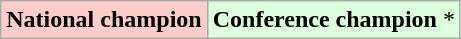<table class="wikitable">
<tr>
<td bgcolor="#ffcccc"><strong>National champion</strong> </td>
<td bgcolor="#ddffdd"><strong>Conference champion</strong> *</td>
</tr>
</table>
